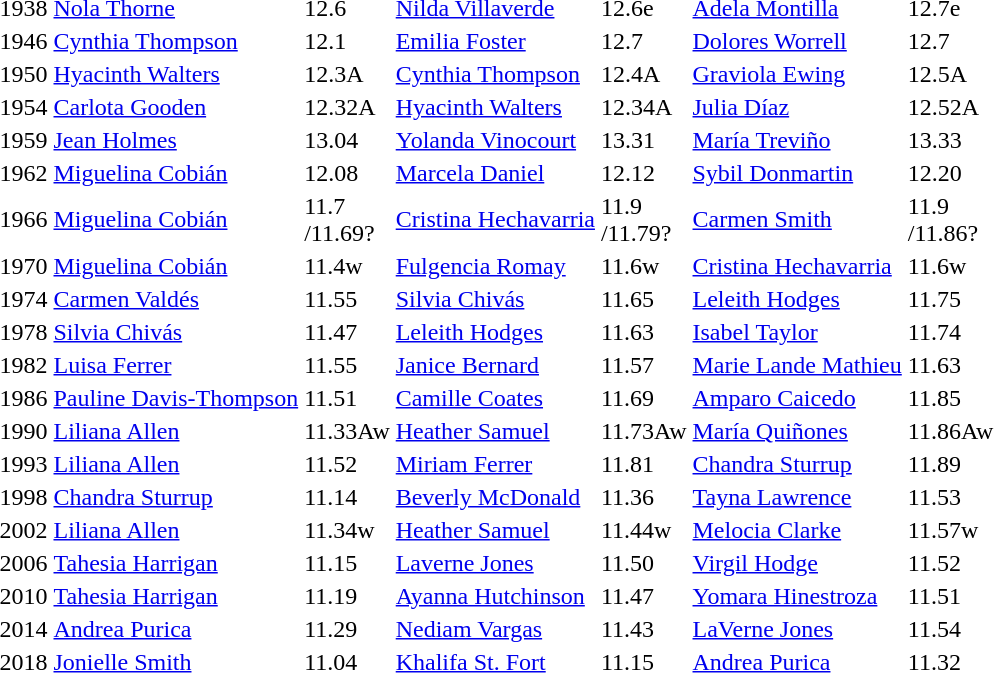<table>
<tr>
<td>1938</td>
<td><a href='#'>Nola Thorne</a><br> </td>
<td>12.6</td>
<td><a href='#'>Nilda Villaverde</a><br> </td>
<td>12.6e</td>
<td><a href='#'>Adela Montilla</a><br> </td>
<td>12.7e</td>
</tr>
<tr>
<td>1946</td>
<td><a href='#'>Cynthia Thompson</a><br> </td>
<td>12.1</td>
<td><a href='#'>Emilia Foster</a><br> </td>
<td>12.7</td>
<td><a href='#'>Dolores Worrell</a><br> </td>
<td>12.7</td>
</tr>
<tr>
<td>1950</td>
<td><a href='#'>Hyacinth Walters</a><br> </td>
<td>12.3A</td>
<td><a href='#'>Cynthia Thompson</a><br> </td>
<td>12.4A</td>
<td><a href='#'>Graviola Ewing</a><br> </td>
<td>12.5A</td>
</tr>
<tr>
<td>1954</td>
<td><a href='#'>Carlota Gooden</a><br> </td>
<td>12.32A</td>
<td><a href='#'>Hyacinth Walters</a><br> </td>
<td>12.34A</td>
<td><a href='#'>Julia Díaz</a><br> </td>
<td>12.52A</td>
</tr>
<tr>
<td>1959</td>
<td><a href='#'>Jean Holmes</a><br> </td>
<td>13.04</td>
<td><a href='#'>Yolanda Vinocourt</a><br> </td>
<td>13.31</td>
<td><a href='#'>María Treviño</a><br> </td>
<td>13.33</td>
</tr>
<tr>
<td>1962</td>
<td><a href='#'>Miguelina Cobián</a><br> </td>
<td>12.08</td>
<td><a href='#'>Marcela Daniel</a><br> </td>
<td>12.12</td>
<td><a href='#'>Sybil Donmartin</a><br> </td>
<td>12.20</td>
</tr>
<tr>
<td>1966</td>
<td><a href='#'>Miguelina Cobián</a><br> </td>
<td>11.7<br>/11.69?</td>
<td><a href='#'>Cristina Hechavarria</a><br> </td>
<td>11.9<br>/11.79?</td>
<td><a href='#'>Carmen Smith</a><br> </td>
<td>11.9<br>/11.86?</td>
</tr>
<tr>
<td>1970</td>
<td><a href='#'>Miguelina Cobián</a><br> </td>
<td>11.4w</td>
<td><a href='#'>Fulgencia Romay</a><br> </td>
<td>11.6w</td>
<td><a href='#'>Cristina Hechavarria</a><br> </td>
<td>11.6w</td>
</tr>
<tr>
<td>1974</td>
<td><a href='#'>Carmen Valdés</a><br> </td>
<td>11.55</td>
<td><a href='#'>Silvia Chivás</a><br> </td>
<td>11.65</td>
<td><a href='#'>Leleith Hodges</a><br> </td>
<td>11.75</td>
</tr>
<tr>
<td>1978</td>
<td><a href='#'>Silvia Chivás</a><br> </td>
<td>11.47</td>
<td><a href='#'>Leleith Hodges</a><br> </td>
<td>11.63</td>
<td><a href='#'>Isabel Taylor</a><br> </td>
<td>11.74</td>
</tr>
<tr>
<td>1982</td>
<td><a href='#'>Luisa Ferrer</a><br> </td>
<td>11.55</td>
<td><a href='#'>Janice Bernard</a><br> </td>
<td>11.57</td>
<td><a href='#'>Marie Lande Mathieu</a><br> </td>
<td>11.63</td>
</tr>
<tr>
<td>1986</td>
<td><a href='#'>Pauline Davis-Thompson</a><br> </td>
<td>11.51</td>
<td><a href='#'>Camille Coates</a><br> </td>
<td>11.69</td>
<td><a href='#'>Amparo Caicedo</a><br> </td>
<td>11.85</td>
</tr>
<tr>
<td>1990</td>
<td><a href='#'>Liliana Allen</a><br> </td>
<td>11.33Aw</td>
<td><a href='#'>Heather Samuel</a><br> </td>
<td>11.73Aw</td>
<td><a href='#'>María Quiñones</a><br> </td>
<td>11.86Aw</td>
</tr>
<tr>
<td>1993</td>
<td><a href='#'>Liliana Allen</a><br> </td>
<td>11.52</td>
<td><a href='#'>Miriam Ferrer</a><br> </td>
<td>11.81</td>
<td><a href='#'>Chandra Sturrup</a><br> </td>
<td>11.89</td>
</tr>
<tr>
<td>1998</td>
<td><a href='#'>Chandra Sturrup</a><br> </td>
<td>11.14</td>
<td><a href='#'>Beverly McDonald</a><br> </td>
<td>11.36</td>
<td><a href='#'>Tayna Lawrence</a><br> </td>
<td>11.53</td>
</tr>
<tr>
<td>2002</td>
<td><a href='#'>Liliana Allen</a><br> </td>
<td>11.34w</td>
<td><a href='#'>Heather Samuel</a><br> </td>
<td>11.44w</td>
<td><a href='#'>Melocia Clarke</a><br> </td>
<td>11.57w</td>
</tr>
<tr>
<td>2006</td>
<td><a href='#'>Tahesia Harrigan</a><br></td>
<td>11.15</td>
<td><a href='#'>Laverne Jones</a><br></td>
<td>11.50</td>
<td><a href='#'>Virgil Hodge</a><br></td>
<td>11.52</td>
</tr>
<tr>
<td>2010</td>
<td><a href='#'>Tahesia Harrigan</a><br></td>
<td>11.19</td>
<td><a href='#'>Ayanna Hutchinson</a><br></td>
<td>11.47</td>
<td><a href='#'>Yomara Hinestroza</a><br></td>
<td>11.51</td>
</tr>
<tr>
<td>2014</td>
<td><a href='#'>Andrea Purica</a><br></td>
<td>11.29</td>
<td><a href='#'>Nediam Vargas</a><br></td>
<td>11.43</td>
<td><a href='#'>LaVerne Jones</a><br></td>
<td>11.54</td>
</tr>
<tr>
<td>2018</td>
<td><a href='#'>Jonielle Smith</a><br></td>
<td>11.04</td>
<td><a href='#'>Khalifa St. Fort</a><br></td>
<td>11.15</td>
<td><a href='#'>Andrea Purica</a><br></td>
<td>11.32</td>
</tr>
</table>
